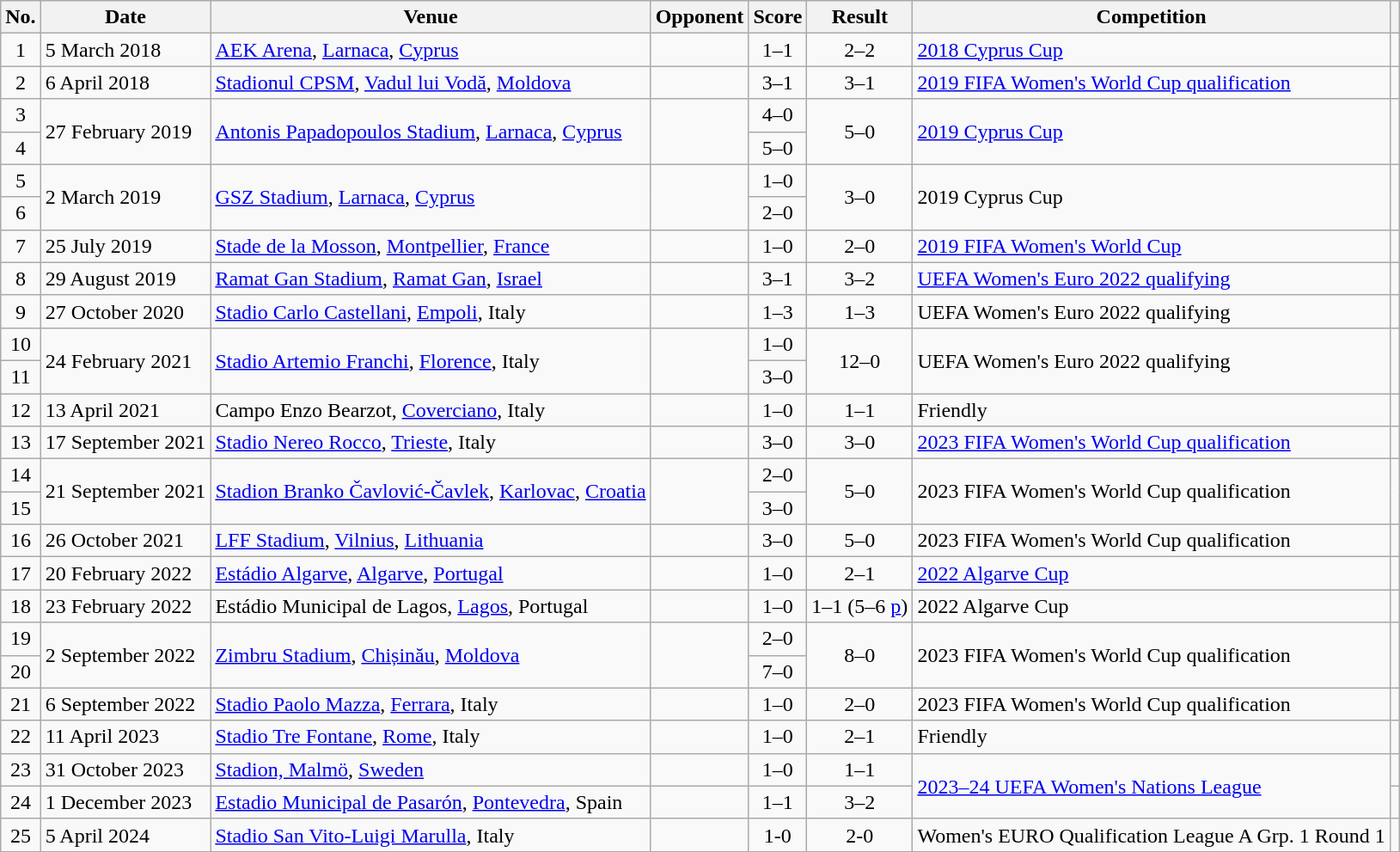<table class="wikitable sortable">
<tr>
<th scope="col">No.</th>
<th scope="col">Date</th>
<th scope="col">Venue</th>
<th scope="col">Opponent</th>
<th scope="col">Score</th>
<th scope="col">Result</th>
<th scope="col">Competition</th>
<th scope="col" class="unsortable"></th>
</tr>
<tr>
<td align="center">1</td>
<td>5 March 2018</td>
<td><a href='#'>AEK Arena</a>, <a href='#'>Larnaca</a>, <a href='#'>Cyprus</a></td>
<td></td>
<td align="center">1–1</td>
<td align="center">2–2</td>
<td><a href='#'>2018 Cyprus Cup</a></td>
<td></td>
</tr>
<tr>
<td align="center">2</td>
<td>6 April 2018</td>
<td><a href='#'>Stadionul CPSM</a>, <a href='#'>Vadul lui Vodă</a>, <a href='#'>Moldova</a></td>
<td></td>
<td align="center">3–1</td>
<td align="center">3–1</td>
<td><a href='#'>2019 FIFA Women's World Cup qualification</a></td>
<td></td>
</tr>
<tr>
<td align="center">3</td>
<td rowspan="2">27 February 2019</td>
<td rowspan="2"><a href='#'>Antonis Papadopoulos Stadium</a>, <a href='#'>Larnaca</a>, <a href='#'>Cyprus</a></td>
<td rowspan="2"></td>
<td align="center">4–0</td>
<td rowspan="2" align="center">5–0</td>
<td rowspan="2"><a href='#'>2019 Cyprus Cup</a></td>
<td rowspan="2"></td>
</tr>
<tr>
<td align="center">4</td>
<td align="center">5–0</td>
</tr>
<tr>
<td align="center">5</td>
<td rowspan="2">2 March 2019</td>
<td rowspan="2"><a href='#'>GSZ Stadium</a>, <a href='#'>Larnaca</a>, <a href='#'>Cyprus</a></td>
<td rowspan="2"></td>
<td align="center">1–0</td>
<td rowspan="2" align="center">3–0</td>
<td rowspan="2">2019 Cyprus Cup</td>
<td rowspan="2"></td>
</tr>
<tr>
<td align="center">6</td>
<td align="center">2–0</td>
</tr>
<tr>
<td align="center">7</td>
<td>25 July 2019</td>
<td><a href='#'>Stade de la Mosson</a>, <a href='#'>Montpellier</a>, <a href='#'>France</a></td>
<td></td>
<td align="center">1–0</td>
<td align="center">2–0</td>
<td><a href='#'>2019 FIFA Women's World Cup</a></td>
<td></td>
</tr>
<tr>
<td align="center">8</td>
<td>29 August 2019</td>
<td><a href='#'>Ramat Gan Stadium</a>, <a href='#'>Ramat Gan</a>, <a href='#'>Israel</a></td>
<td></td>
<td align="center">3–1</td>
<td align="center">3–2</td>
<td><a href='#'>UEFA Women's Euro 2022 qualifying</a></td>
<td></td>
</tr>
<tr>
<td align="center">9</td>
<td>27 October 2020</td>
<td><a href='#'>Stadio Carlo Castellani</a>, <a href='#'>Empoli</a>, Italy</td>
<td></td>
<td align="center">1–3</td>
<td align="center">1–3</td>
<td>UEFA Women's Euro 2022 qualifying</td>
<td></td>
</tr>
<tr>
<td align="center">10</td>
<td rowspan="2">24 February 2021</td>
<td rowspan="2"><a href='#'>Stadio Artemio Franchi</a>, <a href='#'>Florence</a>, Italy</td>
<td rowspan="2"></td>
<td align="center">1–0</td>
<td rowspan="2" align="center">12–0</td>
<td rowspan="2">UEFA Women's Euro 2022 qualifying</td>
<td rowspan="2"></td>
</tr>
<tr>
<td align="center">11</td>
<td align="center">3–0</td>
</tr>
<tr>
<td align="center">12</td>
<td>13 April 2021</td>
<td>Campo Enzo Bearzot, <a href='#'>Coverciano</a>, Italy</td>
<td></td>
<td align="center">1–0</td>
<td align="center">1–1</td>
<td>Friendly</td>
<td></td>
</tr>
<tr>
<td align="center">13</td>
<td>17 September 2021</td>
<td><a href='#'>Stadio Nereo Rocco</a>, <a href='#'>Trieste</a>, Italy</td>
<td></td>
<td align="center">3–0</td>
<td align="center">3–0</td>
<td><a href='#'>2023 FIFA Women's World Cup qualification</a></td>
<td></td>
</tr>
<tr>
<td align="center">14</td>
<td rowspan="2">21 September 2021</td>
<td rowspan="2"><a href='#'>Stadion Branko Čavlović-Čavlek</a>, <a href='#'>Karlovac</a>, <a href='#'>Croatia</a></td>
<td rowspan="2"></td>
<td align="center">2–0</td>
<td rowspan="2" align="center">5–0</td>
<td rowspan="2">2023 FIFA Women's World Cup qualification</td>
<td rowspan="2"></td>
</tr>
<tr>
<td align="center">15</td>
<td align="center">3–0</td>
</tr>
<tr>
<td align="center">16</td>
<td>26 October 2021</td>
<td><a href='#'>LFF Stadium</a>, <a href='#'>Vilnius</a>, <a href='#'>Lithuania</a></td>
<td></td>
<td align="center">3–0</td>
<td align="center">5–0</td>
<td>2023 FIFA Women's World Cup qualification</td>
<td></td>
</tr>
<tr>
<td align="center">17</td>
<td>20 February 2022</td>
<td><a href='#'>Estádio Algarve</a>, <a href='#'>Algarve</a>, <a href='#'>Portugal</a></td>
<td></td>
<td align="center">1–0</td>
<td align="center">2–1</td>
<td><a href='#'>2022 Algarve Cup</a></td>
<td></td>
</tr>
<tr>
<td align="center">18</td>
<td>23 February 2022</td>
<td>Estádio Municipal de Lagos, <a href='#'>Lagos</a>, Portugal</td>
<td></td>
<td align="center">1–0</td>
<td align="center">1–1 (5–6 <a href='#'>p</a>)</td>
<td>2022 Algarve Cup</td>
<td></td>
</tr>
<tr>
<td align="center">19</td>
<td rowspan="2">2 September 2022</td>
<td rowspan="2"><a href='#'>Zimbru Stadium</a>, <a href='#'>Chișinău</a>, <a href='#'>Moldova</a></td>
<td rowspan="2"></td>
<td align="center">2–0</td>
<td rowspan="2" align="center">8–0</td>
<td rowspan="2">2023 FIFA Women's World Cup qualification</td>
<td rowspan="2"></td>
</tr>
<tr>
<td align="center">20</td>
<td align="center">7–0</td>
</tr>
<tr>
<td align="center">21</td>
<td>6 September 2022</td>
<td><a href='#'>Stadio Paolo Mazza</a>, <a href='#'>Ferrara</a>, Italy</td>
<td></td>
<td align="center">1–0</td>
<td align="center">2–0</td>
<td>2023 FIFA Women's World Cup qualification</td>
<td></td>
</tr>
<tr>
<td align="center">22</td>
<td>11 April 2023</td>
<td><a href='#'>Stadio Tre Fontane</a>, <a href='#'>Rome</a>, Italy</td>
<td></td>
<td align="center">1–0</td>
<td align="center">2–1</td>
<td>Friendly</td>
<td></td>
</tr>
<tr>
<td align="center">23</td>
<td>31 October 2023</td>
<td><a href='#'>Stadion, Malmö</a>, <a href='#'>Sweden</a></td>
<td></td>
<td align="center">1–0</td>
<td align="center">1–1</td>
<td rowspan=2><a href='#'>2023–24 UEFA Women's Nations League</a></td>
<td></td>
</tr>
<tr>
<td align="center">24</td>
<td>1 December 2023</td>
<td><a href='#'>Estadio Municipal de Pasarón</a>, <a href='#'>Pontevedra</a>, Spain</td>
<td></td>
<td align="center">1–1</td>
<td align="center">3–2</td>
<td></td>
</tr>
<tr>
<td align="center">25</td>
<td>5 April 2024</td>
<td><a href='#'>Stadio San Vito-Luigi Marulla</a>, Italy</td>
<td></td>
<td align="center">1-0</td>
<td align="center">2-0</td>
<td>Women's EURO Qualification League A Grp. 1 Round 1</td>
<td></td>
</tr>
<tr>
</tr>
</table>
